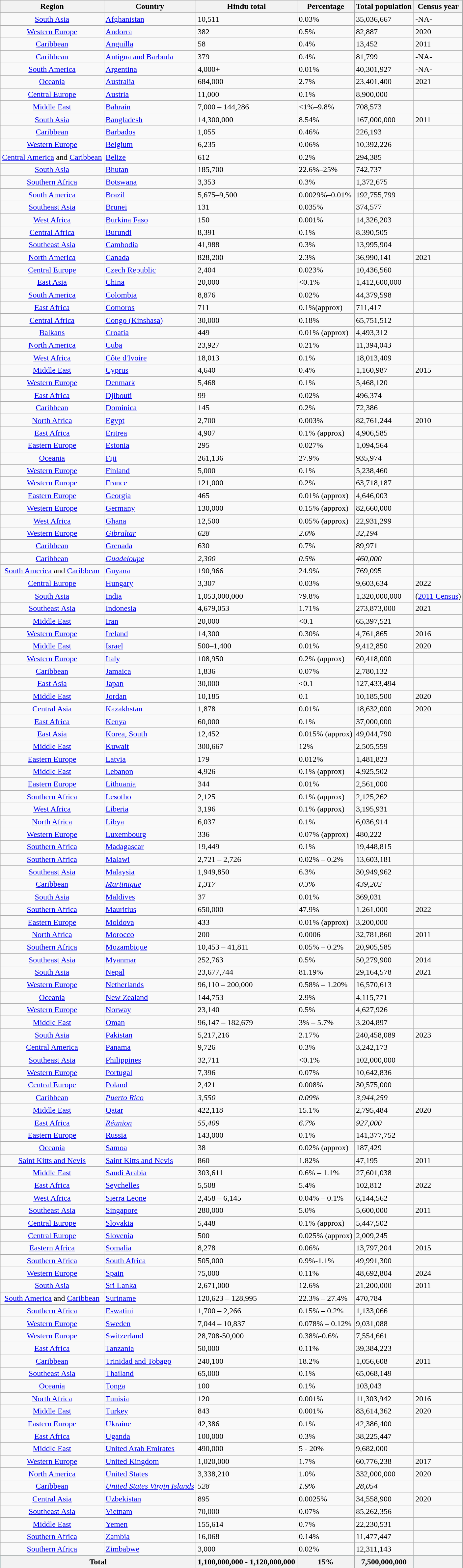<table class="wikitable sortable">
<tr>
<th>Region</th>
<th>Country</th>
<th data-sort-type="number">Hindu total</th>
<th data-sort-type="number">Percentage</th>
<th data-sort-type="number">Total population</th>
<th data-sort-type="number">Census year</th>
</tr>
<tr>
<td ALIGN=center><a href='#'>South Asia</a></td>
<td> <a href='#'>Afghanistan</a></td>
<td>10,511</td>
<td>0.03%</td>
<td>35,036,667</td>
<td>-NA-</td>
</tr>
<tr>
<td ALIGN=center><a href='#'>Western Europe</a></td>
<td> <a href='#'>Andorra</a></td>
<td>382</td>
<td>0.5%</td>
<td>82,887</td>
<td>2020</td>
</tr>
<tr>
<td ALIGN=center><a href='#'>Caribbean</a></td>
<td> <a href='#'>Anguilla</a></td>
<td>58</td>
<td>0.4%</td>
<td>13,452</td>
<td>2011</td>
</tr>
<tr>
<td ALIGN=center><a href='#'>Caribbean</a></td>
<td> <a href='#'>Antigua and Barbuda</a></td>
<td>379</td>
<td>0.4%</td>
<td>81,799</td>
<td>-NA-</td>
</tr>
<tr>
<td ALIGN=center><a href='#'>South America</a></td>
<td> <a href='#'>Argentina</a></td>
<td>4,000+</td>
<td>0.01%</td>
<td>40,301,927</td>
<td>-NA-</td>
</tr>
<tr>
<td ALIGN=center><a href='#'>Oceania</a></td>
<td> <a href='#'>Australia</a></td>
<td>684,000</td>
<td>2.7%</td>
<td>23,401,400</td>
<td>2021</td>
</tr>
<tr>
<td ALIGN=center><a href='#'>Central Europe</a></td>
<td> <a href='#'>Austria</a></td>
<td>11,000</td>
<td>0.1%</td>
<td>8,900,000</td>
<td></td>
</tr>
<tr>
<td ALIGN=center><a href='#'>Middle East</a></td>
<td> <a href='#'>Bahrain</a></td>
<td>7,000 – 144,286</td>
<td><1%–9.8%</td>
<td>708,573</td>
<td></td>
</tr>
<tr>
<td ALIGN=center><a href='#'>South Asia</a></td>
<td> <a href='#'>Bangladesh</a></td>
<td>14,300,000</td>
<td>8.54%</td>
<td>167,000,000</td>
<td>2011</td>
</tr>
<tr>
<td ALIGN=center><a href='#'>Caribbean</a></td>
<td> <a href='#'>Barbados</a></td>
<td>1,055</td>
<td>0.46%</td>
<td>226,193</td>
<td></td>
</tr>
<tr>
<td ALIGN=center><a href='#'>Western Europe</a></td>
<td> <a href='#'>Belgium</a></td>
<td>6,235</td>
<td>0.06%</td>
<td>10,392,226</td>
<td></td>
</tr>
<tr>
<td ALIGN=center><a href='#'>Central America</a> and <a href='#'>Caribbean</a></td>
<td> <a href='#'>Belize</a></td>
<td>612</td>
<td>0.2%</td>
<td>294,385</td>
<td></td>
</tr>
<tr>
<td ALIGN=center><a href='#'>South Asia</a></td>
<td> <a href='#'>Bhutan</a></td>
<td>185,700</td>
<td>22.6%–25%</td>
<td>742,737</td>
<td></td>
</tr>
<tr>
<td ALIGN=center><a href='#'>Southern Africa</a></td>
<td> <a href='#'>Botswana</a></td>
<td>3,353</td>
<td>0.3%</td>
<td>1,372,675</td>
<td></td>
</tr>
<tr>
<td ALIGN=center><a href='#'>South America</a></td>
<td> <a href='#'>Brazil</a></td>
<td>5,675–9,500</td>
<td>0.0029%–0.01%</td>
<td>192,755,799</td>
<td></td>
</tr>
<tr>
<td ALIGN=center><a href='#'>Southeast Asia</a></td>
<td> <a href='#'>Brunei</a></td>
<td>131</td>
<td>0.035%</td>
<td>374,577</td>
<td></td>
</tr>
<tr>
<td ALIGN=center><a href='#'>West Africa</a></td>
<td> <a href='#'>Burkina Faso</a></td>
<td>150</td>
<td>0.001%</td>
<td>14,326,203</td>
<td></td>
</tr>
<tr>
<td ALIGN=center><a href='#'>Central Africa</a></td>
<td> <a href='#'>Burundi</a></td>
<td>8,391</td>
<td>0.1%</td>
<td>8,390,505</td>
<td></td>
</tr>
<tr>
<td ALIGN=center><a href='#'>Southeast Asia</a></td>
<td> <a href='#'>Cambodia</a></td>
<td>41,988</td>
<td>0.3%</td>
<td>13,995,904</td>
<td></td>
</tr>
<tr>
<td ALIGN=center><a href='#'>North America</a></td>
<td> <a href='#'>Canada</a></td>
<td>828,200</td>
<td>2.3%</td>
<td>36,990,141</td>
<td>2021</td>
</tr>
<tr>
<td ALIGN=center><a href='#'>Central Europe</a></td>
<td> <a href='#'>Czech Republic</a></td>
<td>2,404</td>
<td>0.023%</td>
<td>10,436,560</td>
<td></td>
</tr>
<tr>
<td ALIGN=center><a href='#'>East Asia</a></td>
<td> <a href='#'>China</a></td>
<td>20,000</td>
<td><0.1%</td>
<td>1,412,600,000</td>
<td></td>
</tr>
<tr>
<td ALIGN=center><a href='#'>South America</a></td>
<td> <a href='#'>Colombia</a></td>
<td>8,876</td>
<td>0.02%</td>
<td>44,379,598</td>
<td></td>
</tr>
<tr>
<td ALIGN=center><a href='#'>East Africa</a></td>
<td> <a href='#'>Comoros</a></td>
<td>711</td>
<td>0.1%(approx)<br></td>
<td>711,417</td>
<td></td>
</tr>
<tr>
<td ALIGN=center><a href='#'>Central Africa</a></td>
<td> <a href='#'>Congo (Kinshasa)</a></td>
<td>30,000</td>
<td>0.18%</td>
<td>65,751,512</td>
<td></td>
</tr>
<tr>
<td ALIGN=center><a href='#'>Balkans</a></td>
<td> <a href='#'>Croatia</a></td>
<td>449</td>
<td>0.01% (approx)</td>
<td>4,493,312</td>
<td></td>
</tr>
<tr>
<td ALIGN=center><a href='#'>North America</a></td>
<td> <a href='#'>Cuba</a></td>
<td>23,927</td>
<td>0.21%</td>
<td>11,394,043</td>
<td></td>
</tr>
<tr>
<td ALIGN=center><a href='#'>West Africa</a></td>
<td> <a href='#'>Côte d'Ivoire</a></td>
<td>18,013</td>
<td>0.1%</td>
<td>18,013,409</td>
<td></td>
</tr>
<tr>
<td ALIGN=center><a href='#'>Middle East</a></td>
<td> <a href='#'>Cyprus</a></td>
<td>4,640</td>
<td>0.4%</td>
<td>1,160,987</td>
<td>2015</td>
</tr>
<tr>
<td ALIGN=center><a href='#'>Western Europe</a></td>
<td> <a href='#'>Denmark</a></td>
<td>5,468</td>
<td>0.1%</td>
<td>5,468,120</td>
<td></td>
</tr>
<tr>
<td ALIGN=center><a href='#'>East Africa</a></td>
<td> <a href='#'>Djibouti</a></td>
<td>99</td>
<td>0.02%</td>
<td>496,374</td>
<td></td>
</tr>
<tr>
<td ALIGN=center><a href='#'>Caribbean</a></td>
<td> <a href='#'>Dominica</a></td>
<td>145</td>
<td>0.2%</td>
<td>72,386</td>
<td></td>
</tr>
<tr>
<td ALIGN=center><a href='#'>North Africa</a></td>
<td> <a href='#'>Egypt</a></td>
<td>2,700</td>
<td>0.003%</td>
<td>82,761,244</td>
<td>2010</td>
</tr>
<tr>
<td ALIGN=center><a href='#'>East Africa</a></td>
<td> <a href='#'>Eritrea</a></td>
<td>4,907</td>
<td>0.1% (approx)</td>
<td>4,906,585</td>
<td></td>
</tr>
<tr>
<td ALIGN=center><a href='#'>Eastern Europe</a></td>
<td> <a href='#'>Estonia</a></td>
<td>295</td>
<td>0.027%</td>
<td>1,094,564</td>
<td></td>
</tr>
<tr>
<td ALIGN=center><a href='#'>Oceania</a></td>
<td> <a href='#'>Fiji</a></td>
<td>261,136</td>
<td>27.9%</td>
<td>935,974</td>
<td></td>
</tr>
<tr>
<td ALIGN=center><a href='#'>Western Europe</a></td>
<td> <a href='#'>Finland</a></td>
<td>5,000</td>
<td>0.1%</td>
<td>5,238,460</td>
<td></td>
</tr>
<tr>
<td ALIGN=center><a href='#'>Western Europe</a></td>
<td> <a href='#'>France</a></td>
<td>121,000</td>
<td>0.2%</td>
<td>63,718,187</td>
<td></td>
</tr>
<tr>
<td ALIGN=center><a href='#'>Eastern Europe</a></td>
<td> <a href='#'>Georgia</a></td>
<td>465</td>
<td>0.01% (approx)</td>
<td>4,646,003</td>
<td></td>
</tr>
<tr>
<td ALIGN=center><a href='#'>Western Europe</a></td>
<td> <a href='#'>Germany</a></td>
<td>130,000</td>
<td>0.15% (approx)</td>
<td>82,660,000</td>
<td></td>
</tr>
<tr>
<td ALIGN=center><a href='#'>West Africa</a></td>
<td> <a href='#'>Ghana</a></td>
<td>12,500</td>
<td>0.05% (approx)</td>
<td>22,931,299</td>
<td></td>
</tr>
<tr>
<td ALIGN=center><a href='#'>Western Europe</a></td>
<td><em> <a href='#'>Gibraltar</a></em></td>
<td><em>628</em></td>
<td><em>2.0%</em></td>
<td><em>32,194</em></td>
<td></td>
</tr>
<tr>
<td ALIGN=center><a href='#'>Caribbean</a></td>
<td> <a href='#'>Grenada</a></td>
<td>630</td>
<td>0.7%</td>
<td>89,971</td>
<td></td>
</tr>
<tr>
<td ALIGN=center><a href='#'>Caribbean</a></td>
<td><em> <a href='#'>Guadeloupe</a></em></td>
<td><em>2,300</em></td>
<td><em>0.5%</em></td>
<td><em>460,000</em></td>
<td></td>
</tr>
<tr>
<td ALIGN=center><a href='#'>South America</a> and <a href='#'>Caribbean</a></td>
<td> <a href='#'>Guyana</a></td>
<td>190,966</td>
<td>24.9%</td>
<td>769,095</td>
<td></td>
</tr>
<tr>
<td ALIGN=center><a href='#'>Central Europe</a></td>
<td> <a href='#'>Hungary</a></td>
<td>3,307</td>
<td>0.03%</td>
<td>9,603,634</td>
<td>2022</td>
</tr>
<tr>
<td ALIGN=center><a href='#'>South Asia</a></td>
<td> <a href='#'>India</a></td>
<td>1,053,000,000</td>
<td>79.8%</td>
<td>1,320,000,000</td>
<td>(<a href='#'>2011 Census</a>)</td>
</tr>
<tr>
<td ALIGN=center><a href='#'>Southeast Asia</a></td>
<td> <a href='#'>Indonesia</a></td>
<td>4,679,053</td>
<td>1.71%</td>
<td>273,873,000</td>
<td>2021</td>
</tr>
<tr>
<td ALIGN=center><a href='#'>Middle East</a></td>
<td> <a href='#'>Iran</a></td>
<td>20,000</td>
<td><0.1</td>
<td>65,397,521</td>
<td></td>
</tr>
<tr>
<td ALIGN=center><a href='#'>Western Europe</a></td>
<td> <a href='#'>Ireland</a></td>
<td>14,300</td>
<td>0.30%</td>
<td>4,761,865</td>
<td>2016</td>
</tr>
<tr>
<td ALIGN=center><a href='#'>Middle East</a></td>
<td> <a href='#'>Israel</a></td>
<td>500–1,400</td>
<td>0.01%</td>
<td>9,412,850</td>
<td>2020</td>
</tr>
<tr>
<td ALIGN=center><a href='#'>Western Europe</a></td>
<td> <a href='#'>Italy</a></td>
<td>108,950</td>
<td>0.2% (approx)</td>
<td>60,418,000</td>
<td></td>
</tr>
<tr>
<td ALIGN=center><a href='#'>Caribbean</a></td>
<td> <a href='#'>Jamaica</a></td>
<td>1,836</td>
<td>0.07%</td>
<td>2,780,132</td>
<td></td>
</tr>
<tr>
<td ALIGN=center><a href='#'>East Asia</a></td>
<td> <a href='#'>Japan</a></td>
<td>30,000</td>
<td><0.1</td>
<td>127,433,494</td>
<td></td>
</tr>
<tr>
<td ALIGN=center><a href='#'>Middle East</a></td>
<td> <a href='#'>Jordan</a></td>
<td>10,185</td>
<td>0.1</td>
<td>10,185,500</td>
<td>2020</td>
</tr>
<tr>
<td ALIGN=center><a href='#'>Central Asia</a></td>
<td> <a href='#'>Kazakhstan</a></td>
<td>1,878</td>
<td>0.01%</td>
<td>18,632,000</td>
<td>2020</td>
</tr>
<tr>
<td ALIGN=center><a href='#'>East Africa</a></td>
<td> <a href='#'>Kenya</a></td>
<td>60,000</td>
<td>0.1%</td>
<td>37,000,000</td>
<td></td>
</tr>
<tr>
<td ALIGN=center><a href='#'>East Asia</a></td>
<td> <a href='#'>Korea, South</a></td>
<td>12,452</td>
<td>0.015% (approx)</td>
<td>49,044,790</td>
<td></td>
</tr>
<tr>
<td ALIGN=center><a href='#'>Middle East</a></td>
<td> <a href='#'>Kuwait</a></td>
<td>300,667</td>
<td>12%</td>
<td>2,505,559</td>
<td></td>
</tr>
<tr>
<td ALIGN=center><a href='#'>Eastern Europe</a></td>
<td> <a href='#'>Latvia</a></td>
<td>179</td>
<td>0.012%</td>
<td>1,481,823</td>
<td></td>
</tr>
<tr>
<td ALIGN=center><a href='#'>Middle East</a></td>
<td> <a href='#'>Lebanon</a></td>
<td>4,926</td>
<td>0.1% (approx)</td>
<td>4,925,502</td>
<td></td>
</tr>
<tr>
<td ALIGN=center><a href='#'>Eastern Europe</a></td>
<td> <a href='#'>Lithuania</a></td>
<td>344</td>
<td>0.01%</td>
<td>2,561,000</td>
<td></td>
</tr>
<tr>
<td ALIGN=center><a href='#'>Southern Africa</a></td>
<td> <a href='#'>Lesotho</a></td>
<td>2,125</td>
<td>0.1% (approx)</td>
<td>2,125,262</td>
<td></td>
</tr>
<tr>
<td ALIGN=center><a href='#'>West Africa</a></td>
<td> <a href='#'>Liberia</a></td>
<td>3,196</td>
<td>0.1% (approx)</td>
<td>3,195,931</td>
<td></td>
</tr>
<tr>
<td ALIGN=center><a href='#'>North Africa</a></td>
<td> <a href='#'>Libya</a></td>
<td>6,037</td>
<td>0.1%</td>
<td>6,036,914</td>
<td></td>
</tr>
<tr>
<td ALIGN=center><a href='#'>Western Europe</a></td>
<td> <a href='#'>Luxembourg</a></td>
<td>336</td>
<td>0.07% (approx)</td>
<td>480,222</td>
<td></td>
</tr>
<tr>
<td ALIGN=center><a href='#'>Southern Africa</a></td>
<td> <a href='#'>Madagascar</a></td>
<td>19,449</td>
<td>0.1%</td>
<td>19,448,815</td>
<td></td>
</tr>
<tr>
<td ALIGN=center><a href='#'>Southern Africa</a></td>
<td> <a href='#'>Malawi</a></td>
<td>2,721 – 2,726</td>
<td>0.02% – 0.2%</td>
<td>13,603,181</td>
<td></td>
</tr>
<tr>
<td ALIGN=center><a href='#'>Southeast Asia</a></td>
<td> <a href='#'>Malaysia</a></td>
<td>1,949,850</td>
<td>6.3%</td>
<td>30,949,962</td>
<td></td>
</tr>
<tr>
<td ALIGN=center><a href='#'>Caribbean</a></td>
<td><em> <a href='#'>Martinique</a></em></td>
<td><em>1,317</em></td>
<td><em>0.3%</em></td>
<td><em>439,202</em></td>
<td></td>
</tr>
<tr>
<td ALIGN=center><a href='#'>South Asia</a></td>
<td> <a href='#'>Maldives</a></td>
<td>37</td>
<td>0.01%</td>
<td>369,031</td>
<td></td>
</tr>
<tr>
<td ALIGN=center><a href='#'>Southern Africa</a></td>
<td> <a href='#'>Mauritius</a></td>
<td>650,000</td>
<td>47.9%</td>
<td>1,261,000</td>
<td>2022</td>
</tr>
<tr>
<td ALIGN=center><a href='#'>Eastern Europe</a></td>
<td> <a href='#'>Moldova</a></td>
<td>433</td>
<td>0.01% (approx)</td>
<td>3,200,000</td>
<td></td>
</tr>
<tr>
<td ALIGN=center><a href='#'>North Africa</a></td>
<td> <a href='#'>Morocco</a></td>
<td>200</td>
<td>0.0006</td>
<td>32,781,860</td>
<td>2011</td>
</tr>
<tr>
<td ALIGN=center><a href='#'>Southern Africa</a></td>
<td> <a href='#'>Mozambique</a></td>
<td>10,453 – 41,811</td>
<td>0.05% – 0.2%</td>
<td>20,905,585</td>
<td></td>
</tr>
<tr>
<td ALIGN=center><a href='#'>Southeast Asia</a></td>
<td> <a href='#'>Myanmar</a></td>
<td>252,763</td>
<td>0.5%</td>
<td>50,279,900</td>
<td>2014</td>
</tr>
<tr>
<td ALIGN=center><a href='#'>South Asia</a></td>
<td> <a href='#'>Nepal</a></td>
<td>23,677,744</td>
<td>81.19%</td>
<td>29,164,578</td>
<td>2021</td>
</tr>
<tr>
<td ALIGN=center><a href='#'>Western Europe</a></td>
<td> <a href='#'>Netherlands</a></td>
<td>96,110 – 200,000</td>
<td>0.58% – 1.20%</td>
<td>16,570,613</td>
<td></td>
</tr>
<tr>
<td ALIGN=center><a href='#'>Oceania</a></td>
<td> <a href='#'>New Zealand</a></td>
<td>144,753</td>
<td>2.9%</td>
<td>4,115,771</td>
<td></td>
</tr>
<tr>
<td ALIGN=center><a href='#'>Western Europe</a></td>
<td> <a href='#'>Norway</a></td>
<td>23,140</td>
<td>0.5%</td>
<td>4,627,926</td>
<td></td>
</tr>
<tr>
<td ALIGN=center><a href='#'>Middle East</a></td>
<td> <a href='#'>Oman</a></td>
<td>96,147 – 182,679</td>
<td>3% – 5.7%</td>
<td>3,204,897</td>
<td></td>
</tr>
<tr>
<td ALIGN=center><a href='#'>South Asia</a></td>
<td> <a href='#'>Pakistan</a></td>
<td>5,217,216</td>
<td>2.17%</td>
<td>240,458,089</td>
<td>2023</td>
</tr>
<tr>
<td ALIGN=center><a href='#'>Central America</a></td>
<td> <a href='#'>Panama</a></td>
<td>9,726</td>
<td>0.3%</td>
<td>3,242,173</td>
<td></td>
</tr>
<tr>
<td ALIGN=center><a href='#'>Southeast Asia</a></td>
<td> <a href='#'>Philippines</a></td>
<td>32,711</td>
<td><0.1%</td>
<td>102,000,000</td>
<td></td>
</tr>
<tr>
<td ALIGN=center><a href='#'>Western Europe</a></td>
<td> <a href='#'>Portugal</a></td>
<td>7,396</td>
<td>0.07%</td>
<td>10,642,836</td>
<td></td>
</tr>
<tr>
<td ALIGN=center><a href='#'>Central Europe</a></td>
<td> <a href='#'>Poland</a></td>
<td>2,421</td>
<td>0.008%</td>
<td>30,575,000</td>
<td></td>
</tr>
<tr>
<td ALIGN=center><a href='#'>Caribbean</a></td>
<td><em> <a href='#'>Puerto Rico</a></em></td>
<td><em>3,550</em></td>
<td><em>0.09%</em></td>
<td><em>3,944,259</em></td>
<td></td>
</tr>
<tr>
<td ALIGN=center><a href='#'>Middle East</a></td>
<td> <a href='#'>Qatar</a></td>
<td>422,118</td>
<td>15.1%</td>
<td>2,795,484</td>
<td>2020</td>
</tr>
<tr>
<td ALIGN=center><a href='#'>East Africa</a></td>
<td><em> <a href='#'>Réunion</a></em></td>
<td><em>55,409</em></td>
<td><em>6.7%</em></td>
<td><em>927,000</em></td>
<td></td>
</tr>
<tr>
<td ALIGN=center><a href='#'>Eastern Europe</a></td>
<td> <a href='#'>Russia</a></td>
<td>143,000</td>
<td>0.1%</td>
<td>141,377,752</td>
<td></td>
</tr>
<tr>
<td ALIGN=center><a href='#'>Oceania</a></td>
<td> <a href='#'>Samoa</a></td>
<td>38</td>
<td>0.02% (approx)</td>
<td>187,429</td>
<td></td>
</tr>
<tr>
<td ALIGN=center><a href='#'>Saint Kitts and Nevis</a></td>
<td> <a href='#'>Saint Kitts and Nevis</a></td>
<td>860</td>
<td>1.82%</td>
<td>47,195</td>
<td>2011</td>
</tr>
<tr>
<td ALIGN=center><a href='#'>Middle East</a></td>
<td> <a href='#'>Saudi Arabia</a></td>
<td>303,611</td>
<td>0.6% – 1.1%</td>
<td>27,601,038</td>
<td></td>
</tr>
<tr>
<td ALIGN=center><a href='#'>East Africa</a></td>
<td> <a href='#'>Seychelles</a></td>
<td>5,508</td>
<td>5.4%</td>
<td>102,812</td>
<td>2022</td>
</tr>
<tr>
<td ALIGN=center><a href='#'>West Africa</a></td>
<td> <a href='#'>Sierra Leone</a></td>
<td>2,458 – 6,145</td>
<td>0.04% – 0.1%</td>
<td>6,144,562</td>
<td></td>
</tr>
<tr>
<td ALIGN=center><a href='#'>Southeast Asia</a></td>
<td> <a href='#'>Singapore</a></td>
<td>280,000</td>
<td>5.0%</td>
<td>5,600,000</td>
<td>2011</td>
</tr>
<tr>
<td ALIGN=center><a href='#'>Central Europe</a></td>
<td> <a href='#'>Slovakia</a></td>
<td>5,448</td>
<td>0.1% (approx)<br></td>
<td>5,447,502</td>
<td></td>
</tr>
<tr>
<td ALIGN=center><a href='#'>Central Europe</a></td>
<td> <a href='#'>Slovenia</a></td>
<td>500</td>
<td>0.025% (approx)<br></td>
<td>2,009,245</td>
<td></td>
</tr>
<tr>
<td ALIGN=center><a href='#'>Eastern Africa</a></td>
<td> <a href='#'>Somalia</a></td>
<td>8,278</td>
<td>0.06%</td>
<td>13,797,204</td>
<td>2015</td>
</tr>
<tr>
<td ALIGN=center><a href='#'>Southern Africa</a></td>
<td> <a href='#'>South Africa</a></td>
<td>505,000</td>
<td>0.9%-1.1%</td>
<td>49,991,300</td>
<td></td>
</tr>
<tr>
<td ALIGN=center><a href='#'>Western Europe</a></td>
<td> <a href='#'>Spain</a></td>
<td>75,000</td>
<td>0.11%</td>
<td>48,692,804</td>
<td>2024</td>
</tr>
<tr>
<td ALIGN=center><a href='#'>South Asia</a></td>
<td> <a href='#'>Sri Lanka</a></td>
<td>2,671,000</td>
<td>12.6%</td>
<td>21,200,000</td>
<td>2011</td>
</tr>
<tr>
<td ALIGN=center><a href='#'>South America</a> and <a href='#'>Caribbean</a></td>
<td> <a href='#'>Suriname</a></td>
<td>120,623 – 128,995</td>
<td>22.3% – 27.4%</td>
<td>470,784</td>
<td></td>
</tr>
<tr>
<td ALIGN=center><a href='#'>Southern Africa</a></td>
<td> <a href='#'>Eswatini</a></td>
<td>1,700 – 2,266</td>
<td>0.15% – 0.2%</td>
<td>1,133,066</td>
<td></td>
</tr>
<tr>
<td ALIGN=center><a href='#'>Western Europe</a></td>
<td> <a href='#'>Sweden</a></td>
<td>7,044 – 10,837</td>
<td>0.078% – 0.12%</td>
<td>9,031,088</td>
<td></td>
</tr>
<tr>
<td ALIGN=center><a href='#'>Western Europe</a></td>
<td> <a href='#'>Switzerland</a></td>
<td>28,708-50,000</td>
<td>0.38%-0.6%</td>
<td>7,554,661</td>
<td></td>
</tr>
<tr>
<td ALIGN=center><a href='#'>East Africa</a></td>
<td> <a href='#'>Tanzania</a></td>
<td>50,000</td>
<td>0.11%</td>
<td>39,384,223</td>
<td></td>
</tr>
<tr>
<td ALIGN=center><a href='#'>Caribbean</a></td>
<td> <a href='#'>Trinidad and Tobago</a></td>
<td>240,100</td>
<td>18.2%</td>
<td>1,056,608</td>
<td>2011</td>
</tr>
<tr>
<td style="text-align:center;"><a href='#'>Southeast Asia</a></td>
<td> <a href='#'>Thailand</a></td>
<td>65,000</td>
<td>0.1%</td>
<td>65,068,149</td>
<td></td>
</tr>
<tr>
<td ALIGN=center><a href='#'>Oceania</a></td>
<td> <a href='#'>Tonga</a></td>
<td>100</td>
<td>0.1%</td>
<td>103,043</td>
<td></td>
</tr>
<tr>
<td ALIGN=center><a href='#'>North Africa</a></td>
<td> <a href='#'>Tunisia</a></td>
<td>120</td>
<td>0.001%</td>
<td>11,303,942</td>
<td>2016</td>
</tr>
<tr>
<td ALIGN=center><a href='#'>Middle East</a></td>
<td> <a href='#'>Turkey</a></td>
<td>843</td>
<td>0.001%</td>
<td>83,614,362</td>
<td>2020</td>
</tr>
<tr>
<td ALIGN=center><a href='#'>Eastern Europe</a></td>
<td> <a href='#'>Ukraine</a></td>
<td>42,386</td>
<td>0.1%</td>
<td>42,386,400</td>
<td></td>
</tr>
<tr>
<td ALIGN=center><a href='#'>East Africa</a></td>
<td> <a href='#'>Uganda</a></td>
<td>100,000</td>
<td>0.3%</td>
<td>38,225,447</td>
<td></td>
</tr>
<tr>
<td ALIGN=center><a href='#'>Middle East</a></td>
<td> <a href='#'>United Arab Emirates</a></td>
<td>490,000</td>
<td>5 - 20%</td>
<td>9,682,000</td>
<td></td>
</tr>
<tr>
<td ALIGN=center><a href='#'>Western Europe</a></td>
<td> <a href='#'>United Kingdom</a></td>
<td>1,020,000</td>
<td>1.7%</td>
<td>60,776,238</td>
<td>2017</td>
</tr>
<tr>
<td ALIGN=center><a href='#'>North America</a></td>
<td> <a href='#'>United States</a></td>
<td>3,338,210</td>
<td>1.0%</td>
<td>332,000,000</td>
<td>2020</td>
</tr>
<tr>
<td ALIGN=center><a href='#'>Caribbean</a></td>
<td><em> <a href='#'>United States Virgin Islands</a></em></td>
<td><em>528</em></td>
<td><em>1.9%</em></td>
<td><em>28,054</em></td>
<td></td>
</tr>
<tr>
<td ALIGN=center><a href='#'>Central Asia</a></td>
<td> <a href='#'>Uzbekistan</a></td>
<td>895</td>
<td>0.0025%</td>
<td>34,558,900</td>
<td>2020</td>
</tr>
<tr>
<td ALIGN=center><a href='#'>Southeast Asia</a></td>
<td> <a href='#'>Vietnam</a></td>
<td>70,000</td>
<td>0.07%</td>
<td>85,262,356</td>
<td></td>
</tr>
<tr>
<td ALIGN=center><a href='#'>Middle East</a></td>
<td> <a href='#'>Yemen</a></td>
<td>155,614</td>
<td>0.7%</td>
<td>22,230,531</td>
<td></td>
</tr>
<tr>
<td ALIGN=center><a href='#'>Southern Africa</a></td>
<td> <a href='#'>Zambia</a></td>
<td>16,068</td>
<td>0.14%</td>
<td>11,477,447</td>
<td></td>
</tr>
<tr>
<td ALIGN=center><a href='#'>Southern Africa</a></td>
<td> <a href='#'>Zimbabwe</a></td>
<td>3,000</td>
<td>0.02%</td>
<td>12,311,143</td>
<td></td>
</tr>
<tr style="background:#9ff;">
<th colspan=2>Total</th>
<th>1,100,000,000 - 1,120,000,000</th>
<th>15%</th>
<th>7,500,000,000</th>
<th></th>
</tr>
</table>
